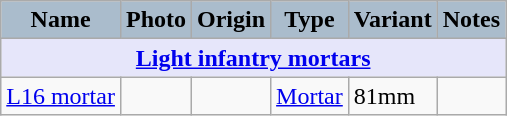<table class="wikitable">
<tr>
<th style="text-align:center; background:#aabccc;">Name</th>
<th style="text-align:center; background:#aabccc;">Photo</th>
<th style="text-align: center; background:#aabccc;">Origin</th>
<th style="text-align:l center! ; background:#aabccc;">Type</th>
<th style="text-align:l center; background:#aabccc;">Variant</th>
<th style="text-align: center; background:#aabccc;">Notes</th>
</tr>
<tr>
<th style="align: center; background: lavender;" colspan="6"><a href='#'>Light infantry mortars</a></th>
</tr>
<tr>
<td><a href='#'> L16 mortar</a></td>
<td></td>
<td></td>
<td><a href='#'>Mortar</a></td>
<td>81mm</td>
<td></td>
</tr>
</table>
